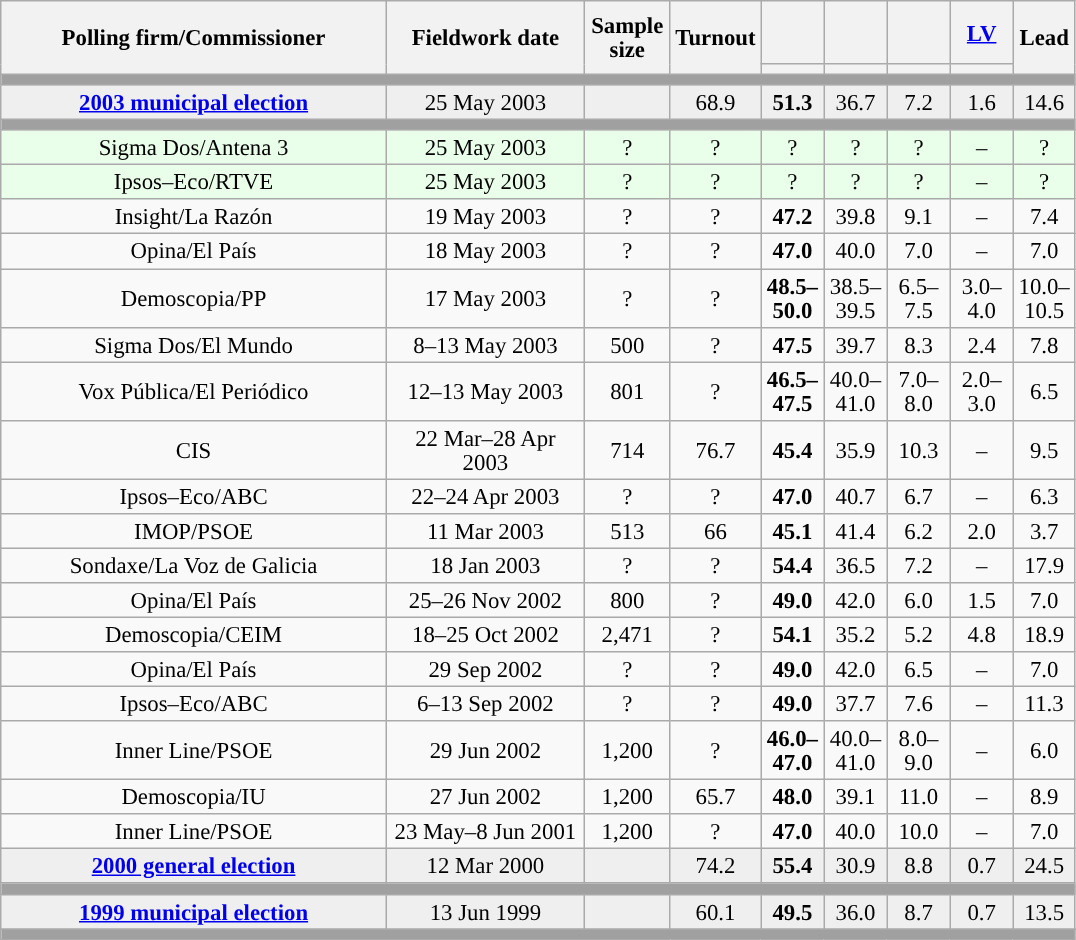<table class="wikitable collapsible collapsed" style="text-align:center; font-size:95%; line-height:16px;">
<tr style="height:42px;">
<th style="width:250px;" rowspan="2">Polling firm/Commissioner</th>
<th style="width:125px;" rowspan="2">Fieldwork date</th>
<th style="width:50px;" rowspan="2">Sample size</th>
<th style="width:45px;" rowspan="2">Turnout</th>
<th style="width:35px;"></th>
<th style="width:35px;"></th>
<th style="width:35px;"></th>
<th style="width:35px;"><a href='#'>LV</a></th>
<th style="width:30px;" rowspan="2">Lead</th>
</tr>
<tr>
<th style="color:inherit;background:"></th>
<th style="color:inherit;background:"></th>
<th style="color:inherit;background:"></th>
<th style="color:inherit;background:"></th>
</tr>
<tr>
<td colspan="9" style="background:#A0A0A0"></td>
</tr>
<tr style="background:#EFEFEF;">
<td><strong><a href='#'>2003 municipal election</a></strong></td>
<td>25 May 2003</td>
<td></td>
<td>68.9</td>
<td><strong>51.3</strong><br></td>
<td>36.7<br></td>
<td>7.2<br></td>
<td>1.6<br></td>
<td style="background:">14.6</td>
</tr>
<tr>
<td colspan="9" style="background:#A0A0A0"></td>
</tr>
<tr style="background:#EAFFEA;">
<td>Sigma Dos/Antena 3</td>
<td>25 May 2003</td>
<td>?</td>
<td>?</td>
<td>?<br></td>
<td>?<br></td>
<td>?<br></td>
<td>–</td>
<td style="background:">?</td>
</tr>
<tr style="background:#EAFFEA;">
<td>Ipsos–Eco/RTVE</td>
<td>25 May 2003</td>
<td>?</td>
<td>?</td>
<td>?<br></td>
<td>?<br></td>
<td>?<br></td>
<td>–</td>
<td style="background:">?</td>
</tr>
<tr>
<td>Insight/La Razón</td>
<td>19 May 2003</td>
<td>?</td>
<td>?</td>
<td><strong>47.2</strong><br></td>
<td>39.8<br></td>
<td>9.1<br></td>
<td>–</td>
<td style="background:">7.4</td>
</tr>
<tr>
<td>Opina/El País</td>
<td>18 May 2003</td>
<td>?</td>
<td>?</td>
<td><strong>47.0</strong><br></td>
<td>40.0<br></td>
<td>7.0<br></td>
<td>–</td>
<td style="background:">7.0</td>
</tr>
<tr>
<td>Demoscopia/PP</td>
<td>17 May 2003</td>
<td>?</td>
<td>?</td>
<td><strong>48.5–<br>50.0</strong><br></td>
<td>38.5–<br>39.5<br></td>
<td>6.5–<br>7.5<br></td>
<td>3.0–<br>4.0<br></td>
<td style="background:">10.0–<br>10.5</td>
</tr>
<tr>
<td>Sigma Dos/El Mundo</td>
<td>8–13 May 2003</td>
<td>500</td>
<td>?</td>
<td><strong>47.5</strong><br></td>
<td>39.7<br></td>
<td>8.3<br></td>
<td>2.4<br></td>
<td style="background:">7.8</td>
</tr>
<tr>
<td>Vox Pública/El Periódico</td>
<td>12–13 May 2003</td>
<td>801</td>
<td>?</td>
<td><strong>46.5–<br>47.5</strong><br></td>
<td>40.0–<br>41.0<br></td>
<td>7.0–<br>8.0<br></td>
<td>2.0–<br>3.0<br></td>
<td style="background:">6.5</td>
</tr>
<tr>
<td>CIS</td>
<td>22 Mar–28 Apr 2003</td>
<td>714</td>
<td>76.7</td>
<td><strong>45.4</strong><br></td>
<td>35.9<br></td>
<td>10.3<br></td>
<td>–</td>
<td style="background:">9.5</td>
</tr>
<tr>
<td>Ipsos–Eco/ABC</td>
<td>22–24 Apr 2003</td>
<td>?</td>
<td>?</td>
<td><strong>47.0</strong><br></td>
<td>40.7<br></td>
<td>6.7<br></td>
<td>–</td>
<td style="background:">6.3</td>
</tr>
<tr>
<td>IMOP/PSOE</td>
<td>11 Mar 2003</td>
<td>513</td>
<td>66</td>
<td><strong>45.1</strong><br></td>
<td>41.4<br></td>
<td>6.2<br></td>
<td>2.0<br></td>
<td style="background:">3.7</td>
</tr>
<tr>
<td>Sondaxe/La Voz de Galicia</td>
<td>18 Jan 2003</td>
<td>?</td>
<td>?</td>
<td><strong>54.4</strong><br></td>
<td>36.5<br></td>
<td>7.2<br></td>
<td>–</td>
<td style="background:">17.9</td>
</tr>
<tr>
<td>Opina/El País</td>
<td>25–26 Nov 2002</td>
<td>800</td>
<td>?</td>
<td><strong>49.0</strong><br></td>
<td>42.0<br></td>
<td>6.0<br></td>
<td>1.5<br></td>
<td style="background:">7.0</td>
</tr>
<tr>
<td>Demoscopia/CEIM</td>
<td>18–25 Oct 2002</td>
<td>2,471</td>
<td>?</td>
<td><strong>54.1</strong></td>
<td>35.2</td>
<td>5.2</td>
<td>4.8</td>
<td style="background:">18.9</td>
</tr>
<tr>
<td>Opina/El País</td>
<td>29 Sep 2002</td>
<td>?</td>
<td>?</td>
<td><strong>49.0</strong></td>
<td>42.0</td>
<td>6.5</td>
<td>–</td>
<td style="background:">7.0</td>
</tr>
<tr>
<td>Ipsos–Eco/ABC</td>
<td>6–13 Sep 2002</td>
<td>?</td>
<td>?</td>
<td><strong>49.0</strong><br></td>
<td>37.7<br></td>
<td>7.6<br></td>
<td>–</td>
<td style="background:">11.3</td>
</tr>
<tr>
<td>Inner Line/PSOE</td>
<td>29 Jun 2002</td>
<td>1,200</td>
<td>?</td>
<td><strong>46.0–<br>47.0</strong></td>
<td>40.0–<br>41.0</td>
<td>8.0–<br>9.0</td>
<td>–</td>
<td style="background:">6.0</td>
</tr>
<tr>
<td>Demoscopia/IU</td>
<td>27 Jun 2002</td>
<td>1,200</td>
<td>65.7</td>
<td><strong>48.0</strong></td>
<td>39.1</td>
<td>11.0</td>
<td>–</td>
<td style="background:">8.9</td>
</tr>
<tr>
<td>Inner Line/PSOE</td>
<td>23 May–8 Jun 2001</td>
<td>1,200</td>
<td>?</td>
<td><strong>47.0</strong><br></td>
<td>40.0<br></td>
<td>10.0<br></td>
<td>–</td>
<td style="background:">7.0</td>
</tr>
<tr style="background:#EFEFEF;">
<td><strong><a href='#'>2000 general election</a></strong></td>
<td>12 Mar 2000</td>
<td></td>
<td>74.2</td>
<td><strong>55.4</strong><br></td>
<td>30.9<br></td>
<td>8.8<br></td>
<td>0.7<br></td>
<td style="background:">24.5</td>
</tr>
<tr>
<td colspan="9" style="background:#A0A0A0"></td>
</tr>
<tr style="background:#EFEFEF;">
<td><strong><a href='#'>1999 municipal election</a></strong></td>
<td>13 Jun 1999</td>
<td></td>
<td>60.1</td>
<td><strong>49.5</strong><br></td>
<td>36.0<br></td>
<td>8.7<br></td>
<td>0.7<br></td>
<td style="background:">13.5</td>
</tr>
<tr>
<td colspan="9" style="background:#A0A0A0"></td>
</tr>
</table>
